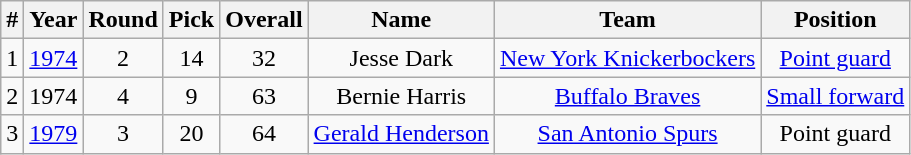<table class="wikitable">
<tr>
<th>#</th>
<th>Year</th>
<th>Round</th>
<th>Pick</th>
<th>Overall</th>
<th>Name</th>
<th>Team</th>
<th>Position</th>
</tr>
<tr align="center">
<td>1</td>
<td><a href='#'>1974</a></td>
<td>2</td>
<td>14</td>
<td>32</td>
<td>Jesse Dark</td>
<td><a href='#'>New York Knickerbockers</a></td>
<td><a href='#'>Point guard</a></td>
</tr>
<tr align="center">
<td>2</td>
<td>1974</td>
<td>4</td>
<td>9</td>
<td>63</td>
<td>Bernie Harris</td>
<td><a href='#'>Buffalo Braves</a></td>
<td><a href='#'>Small forward</a></td>
</tr>
<tr align="center">
<td>3</td>
<td><a href='#'>1979</a></td>
<td>3</td>
<td>20</td>
<td>64</td>
<td><a href='#'>Gerald Henderson</a></td>
<td><a href='#'>San Antonio Spurs</a></td>
<td>Point guard</td>
</tr>
</table>
